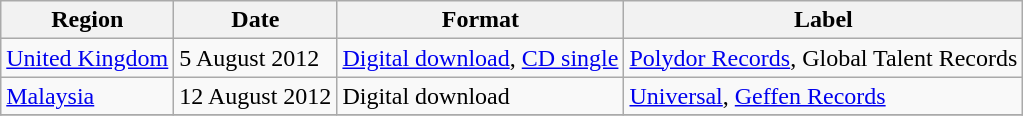<table class=wikitable>
<tr>
<th>Region</th>
<th>Date</th>
<th>Format</th>
<th>Label</th>
</tr>
<tr>
<td><a href='#'>United Kingdom</a></td>
<td>5 August 2012</td>
<td><a href='#'>Digital download</a>, <a href='#'>CD single</a></td>
<td><a href='#'>Polydor Records</a>, Global Talent Records</td>
</tr>
<tr>
<td><a href='#'>Malaysia</a></td>
<td>12 August 2012</td>
<td>Digital download</td>
<td><a href='#'>Universal</a>, <a href='#'>Geffen Records</a></td>
</tr>
<tr>
</tr>
</table>
